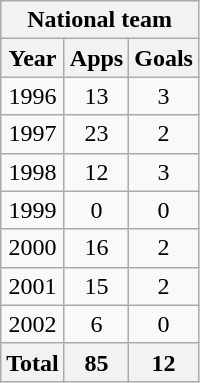<table class="wikitable" style="text-align:center">
<tr>
<th colspan=3>National team</th>
</tr>
<tr>
<th>Year</th>
<th>Apps</th>
<th>Goals</th>
</tr>
<tr>
<td>1996</td>
<td>13</td>
<td>3</td>
</tr>
<tr>
<td>1997</td>
<td>23</td>
<td>2</td>
</tr>
<tr>
<td>1998</td>
<td>12</td>
<td>3</td>
</tr>
<tr>
<td>1999</td>
<td>0</td>
<td>0</td>
</tr>
<tr>
<td>2000</td>
<td>16</td>
<td>2</td>
</tr>
<tr>
<td>2001</td>
<td>15</td>
<td>2</td>
</tr>
<tr>
<td>2002</td>
<td>6</td>
<td>0</td>
</tr>
<tr>
<th>Total</th>
<th>85</th>
<th>12</th>
</tr>
</table>
